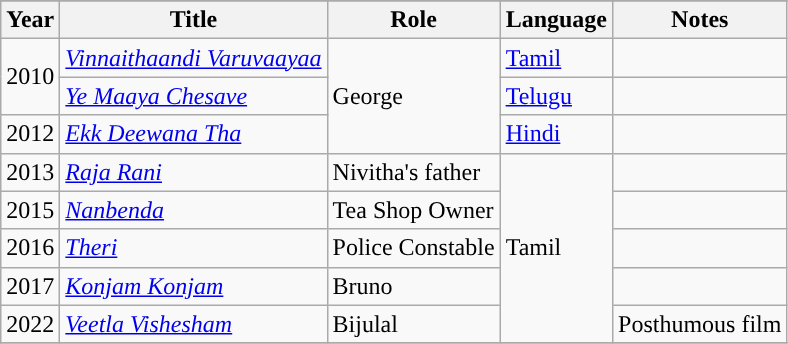<table class="wikitable sortable">
<tr style="background:#B0C4DE">
</tr>
<tr>
<th>Year</th>
<th>Title</th>
<th>Role</th>
<th>Language</th>
<th>Notes</th>
</tr>
<tr>
<td rowspan="2">2010</td>
<td><em><a href='#'>Vinnaithaandi Varuvaayaa</a></em></td>
<td rowspan="3">George</td>
<td><a href='#'>Tamil</a></td>
<td></td>
</tr>
<tr>
<td><em><a href='#'>Ye Maaya Chesave</a></em></td>
<td><a href='#'>Telugu</a></td>
<td></td>
</tr>
<tr>
<td>2012</td>
<td><em><a href='#'>Ekk Deewana Tha</a></em></td>
<td><a href='#'>Hindi</a></td>
<td></td>
</tr>
<tr>
<td>2013</td>
<td><em><a href='#'>Raja Rani</a></em></td>
<td>Nivitha's father</td>
<td rowspan="5">Tamil</td>
<td></td>
</tr>
<tr>
<td>2015</td>
<td><em><a href='#'>Nanbenda</a></em></td>
<td>Tea Shop Owner</td>
<td></td>
</tr>
<tr>
<td>2016</td>
<td><em><a href='#'>Theri</a></em></td>
<td>Police Constable</td>
<td></td>
</tr>
<tr>
<td>2017</td>
<td><em><a href='#'>Konjam Konjam</a></em></td>
<td>Bruno</td>
<td></td>
</tr>
<tr>
<td>2022</td>
<td><em><a href='#'>Veetla Vishesham</a></em></td>
<td>Bijulal</td>
<td>Posthumous film</td>
</tr>
<tr>
</tr>
</table>
